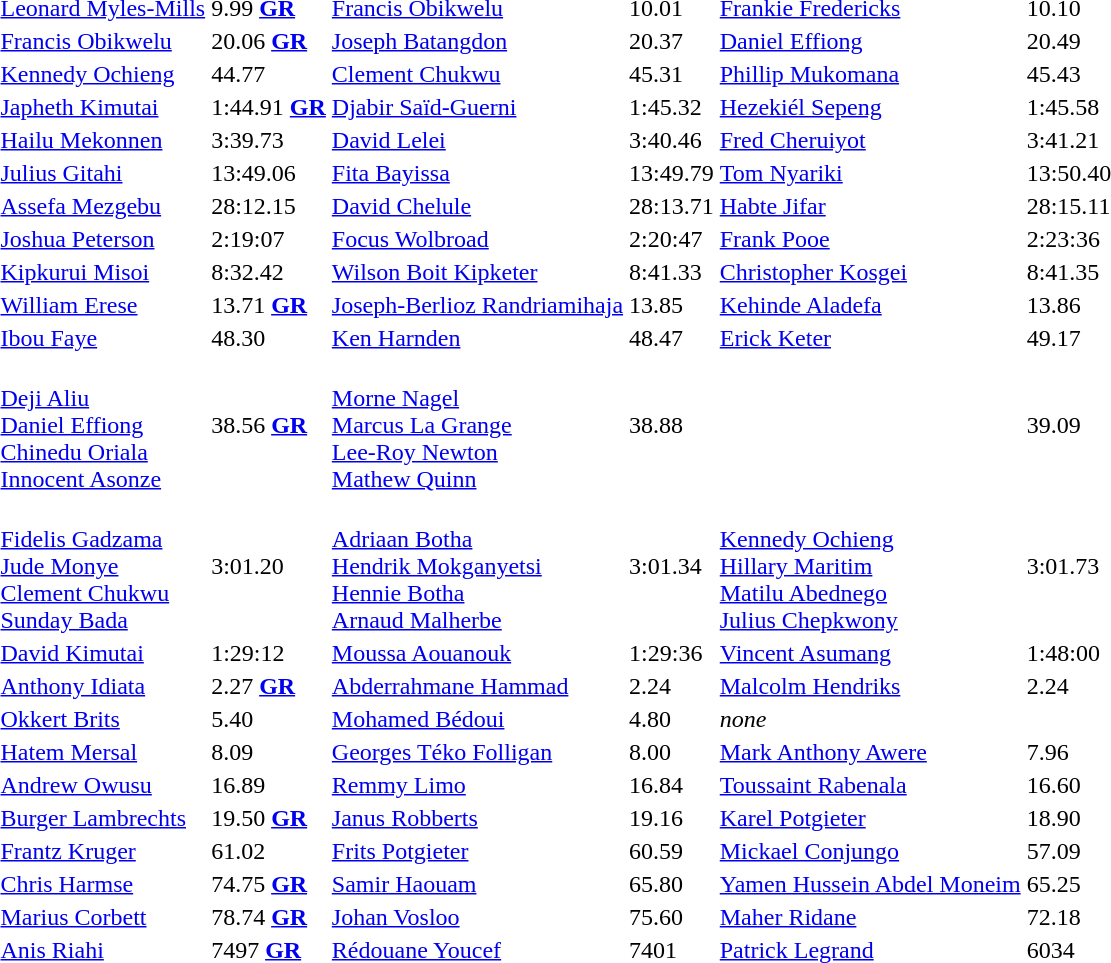<table>
<tr>
<td></td>
<td><a href='#'>Leonard Myles-Mills</a><br> </td>
<td>9.99 <strong><a href='#'>GR</a></strong></td>
<td><a href='#'>Francis Obikwelu</a><br> </td>
<td>10.01</td>
<td><a href='#'>Frankie Fredericks</a><br> </td>
<td>10.10</td>
</tr>
<tr>
<td></td>
<td><a href='#'>Francis Obikwelu</a><br> </td>
<td>20.06 <strong><a href='#'>GR</a></strong></td>
<td><a href='#'>Joseph Batangdon</a><br> </td>
<td>20.37</td>
<td><a href='#'>Daniel Effiong</a><br> </td>
<td>20.49</td>
</tr>
<tr>
<td></td>
<td><a href='#'>Kennedy Ochieng</a><br> </td>
<td>44.77</td>
<td><a href='#'>Clement Chukwu</a><br> </td>
<td>45.31</td>
<td><a href='#'>Phillip Mukomana</a><br> </td>
<td>45.43</td>
</tr>
<tr>
<td></td>
<td><a href='#'>Japheth Kimutai</a><br> </td>
<td>1:44.91 <strong><a href='#'>GR</a></strong></td>
<td><a href='#'>Djabir Saïd-Guerni</a><br> </td>
<td>1:45.32</td>
<td><a href='#'>Hezekiél Sepeng</a><br> </td>
<td>1:45.58</td>
</tr>
<tr>
<td></td>
<td><a href='#'>Hailu Mekonnen</a><br> </td>
<td>3:39.73</td>
<td><a href='#'>David Lelei</a><br> </td>
<td>3:40.46</td>
<td><a href='#'>Fred Cheruiyot</a><br> </td>
<td>3:41.21</td>
</tr>
<tr>
<td></td>
<td><a href='#'>Julius Gitahi</a><br> </td>
<td>13:49.06</td>
<td><a href='#'>Fita Bayissa</a><br> </td>
<td>13:49.79</td>
<td><a href='#'>Tom Nyariki</a><br> </td>
<td>13:50.40</td>
</tr>
<tr>
<td></td>
<td><a href='#'>Assefa Mezgebu</a><br> </td>
<td>28:12.15</td>
<td><a href='#'>David Chelule</a><br> </td>
<td>28:13.71</td>
<td><a href='#'>Habte Jifar</a><br> </td>
<td>28:15.11</td>
</tr>
<tr>
<td></td>
<td><a href='#'>Joshua Peterson</a><br> </td>
<td>2:19:07</td>
<td><a href='#'>Focus Wolbroad</a><br> </td>
<td>2:20:47</td>
<td><a href='#'>Frank Pooe</a><br> </td>
<td>2:23:36</td>
</tr>
<tr>
<td></td>
<td><a href='#'>Kipkurui Misoi</a><br> </td>
<td>8:32.42</td>
<td><a href='#'>Wilson Boit Kipketer</a><br> </td>
<td>8:41.33</td>
<td><a href='#'>Christopher Kosgei</a><br> </td>
<td>8:41.35</td>
</tr>
<tr>
<td></td>
<td><a href='#'>William Erese</a><br> </td>
<td>13.71 <strong><a href='#'>GR</a></strong></td>
<td><a href='#'>Joseph-Berlioz Randriamihaja</a><br> </td>
<td>13.85</td>
<td><a href='#'>Kehinde Aladefa</a><br> </td>
<td>13.86</td>
</tr>
<tr>
<td></td>
<td><a href='#'>Ibou Faye</a><br> </td>
<td>48.30</td>
<td><a href='#'>Ken Harnden</a><br> </td>
<td>48.47</td>
<td><a href='#'>Erick Keter</a><br> </td>
<td>49.17</td>
</tr>
<tr>
<td></td>
<td><br><a href='#'>Deji Aliu</a><br><a href='#'>Daniel Effiong</a><br><a href='#'>Chinedu Oriala</a><br><a href='#'>Innocent Asonze</a></td>
<td>38.56 <strong><a href='#'>GR</a></strong></td>
<td><br><a href='#'>Morne Nagel</a><br><a href='#'>Marcus La Grange</a><br><a href='#'>Lee-Roy Newton</a><br><a href='#'>Mathew Quinn</a></td>
<td>38.88</td>
<td></td>
<td>39.09</td>
</tr>
<tr>
<td></td>
<td><br><a href='#'>Fidelis Gadzama</a><br><a href='#'>Jude Monye</a><br><a href='#'>Clement Chukwu</a><br><a href='#'>Sunday Bada</a></td>
<td>3:01.20</td>
<td><br><a href='#'>Adriaan Botha</a><br><a href='#'>Hendrik Mokganyetsi</a><br><a href='#'>Hennie Botha</a><br><a href='#'>Arnaud Malherbe</a></td>
<td>3:01.34</td>
<td><br><a href='#'>Kennedy Ochieng</a><br><a href='#'>Hillary Maritim</a><br><a href='#'>Matilu Abednego</a><br><a href='#'>Julius Chepkwony</a></td>
<td>3:01.73</td>
</tr>
<tr>
<td></td>
<td><a href='#'>David Kimutai</a><br> </td>
<td>1:29:12</td>
<td><a href='#'>Moussa Aouanouk</a><br> </td>
<td>1:29:36</td>
<td><a href='#'>Vincent Asumang</a><br> </td>
<td>1:48:00</td>
</tr>
<tr>
<td></td>
<td><a href='#'>Anthony Idiata</a><br> </td>
<td>2.27 <strong><a href='#'>GR</a></strong></td>
<td><a href='#'>Abderrahmane Hammad</a><br> </td>
<td>2.24</td>
<td><a href='#'>Malcolm Hendriks</a><br> </td>
<td>2.24</td>
</tr>
<tr>
<td></td>
<td><a href='#'>Okkert Brits</a><br> </td>
<td>5.40</td>
<td><a href='#'>Mohamed Bédoui</a><br> </td>
<td>4.80</td>
<td><em>none</em></td>
<td></td>
</tr>
<tr>
<td></td>
<td><a href='#'>Hatem Mersal</a><br> </td>
<td>8.09</td>
<td><a href='#'>Georges Téko Folligan</a><br> </td>
<td>8.00</td>
<td><a href='#'>Mark Anthony Awere</a><br> </td>
<td>7.96</td>
</tr>
<tr>
<td></td>
<td><a href='#'>Andrew Owusu</a><br> </td>
<td>16.89</td>
<td><a href='#'>Remmy Limo</a><br> </td>
<td>16.84</td>
<td><a href='#'>Toussaint Rabenala</a><br> </td>
<td>16.60</td>
</tr>
<tr>
<td></td>
<td><a href='#'>Burger Lambrechts</a><br> </td>
<td>19.50 <strong><a href='#'>GR</a></strong></td>
<td><a href='#'>Janus Robberts</a><br> </td>
<td>19.16</td>
<td><a href='#'>Karel Potgieter</a><br> </td>
<td>18.90</td>
</tr>
<tr>
<td></td>
<td><a href='#'>Frantz Kruger</a><br> </td>
<td>61.02</td>
<td><a href='#'>Frits Potgieter</a><br> </td>
<td>60.59</td>
<td><a href='#'>Mickael Conjungo</a><br> </td>
<td>57.09</td>
</tr>
<tr>
<td></td>
<td><a href='#'>Chris Harmse</a><br> </td>
<td>74.75 <strong><a href='#'>GR</a></strong></td>
<td><a href='#'>Samir Haouam</a><br> </td>
<td>65.80</td>
<td><a href='#'>Yamen Hussein Abdel Moneim</a><br> </td>
<td>65.25</td>
</tr>
<tr>
<td></td>
<td><a href='#'>Marius Corbett</a><br> </td>
<td>78.74 <strong><a href='#'>GR</a></strong></td>
<td><a href='#'>Johan Vosloo</a><br> </td>
<td>75.60</td>
<td><a href='#'>Maher Ridane</a><br> </td>
<td>72.18</td>
</tr>
<tr>
<td></td>
<td><a href='#'>Anis Riahi</a><br> </td>
<td>7497 <strong><a href='#'>GR</a></strong></td>
<td><a href='#'>Rédouane Youcef</a><br> </td>
<td>7401</td>
<td><a href='#'>Patrick Legrand</a><br> </td>
<td>6034</td>
</tr>
<tr>
</tr>
</table>
